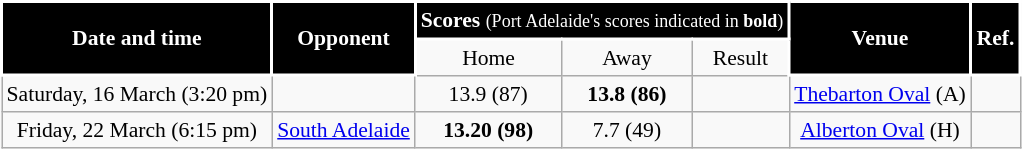<table class="wikitable" style="font-size:90%; text-align:center;">
<tr>
<td style="background:black; color:white; border: solid #FFFFFF 2px" rowspan=2><strong>Date and time</strong></td>
<td style="background:black; color:white; border: solid #FFFFFF 2px" rowspan=2><strong>Opponent</strong></td>
<td style="background:black; color:white; border: solid #FFFFFF 2px" colspan=3><strong>Scores</strong> <small>(Port Adelaide's scores indicated in <strong>bold</strong>)</small></td>
<td style="background:black; color:white; border: solid #FFFFFF 2px" rowspan=2><strong>Venue</strong></td>
<td style="background:black; color:white; border: solid #FFFFFF 2px" rowspan=2><strong>Ref.</strong></td>
</tr>
<tr>
<td>Home</td>
<td>Away</td>
<td>Result</td>
</tr>
<tr>
<td>Saturday, 16 March (3:20 pm)</td>
<td></td>
<td>13.9 (87)</td>
<td><strong>13.8 (86)</strong></td>
<td></td>
<td><a href='#'>Thebarton Oval</a> (A)</td>
<td></td>
</tr>
<tr>
<td>Friday, 22 March (6:15 pm)</td>
<td><a href='#'>South Adelaide</a></td>
<td><strong>13.20 (98)</strong></td>
<td>7.7 (49)</td>
<td></td>
<td><a href='#'>Alberton Oval</a> (H)</td>
<td></td>
</tr>
</table>
